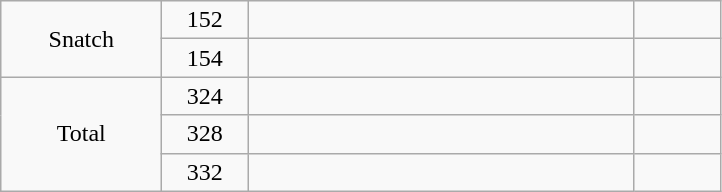<table class = "wikitable" style="text-align:center;">
<tr>
<td width=100 rowspan=2>Snatch</td>
<td width=50>152</td>
<td width=250 align=left></td>
<td width=50></td>
</tr>
<tr>
<td>154</td>
<td align=left></td>
<td></td>
</tr>
<tr>
<td rowspan=3>Total</td>
<td>324</td>
<td align=left></td>
<td></td>
</tr>
<tr>
<td>328</td>
<td align=left></td>
<td></td>
</tr>
<tr>
<td>332</td>
<td align=left></td>
<td></td>
</tr>
</table>
